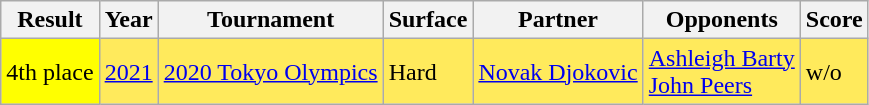<table class="sortable wikitable">
<tr>
<th>Result</th>
<th>Year</th>
<th>Tournament</th>
<th>Surface</th>
<th>Partner</th>
<th>Opponents</th>
<th>Score</th>
</tr>
<tr bgcolor=FFEA5C>
<td bgcolor=yellow>4th place</td>
<td><a href='#'>2021</a></td>
<td><a href='#'>2020 Tokyo Olympics</a></td>
<td>Hard</td>
<td> <a href='#'>Novak Djokovic</a></td>
<td> <a href='#'>Ashleigh Barty</a> <br>  <a href='#'>John Peers</a></td>
<td>w/o</td>
</tr>
</table>
